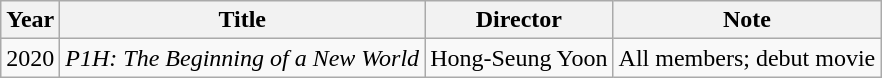<table class="wikitable">
<tr>
<th>Year</th>
<th>Title</th>
<th>Director</th>
<th>Note</th>
</tr>
<tr>
<td>2020</td>
<td><em>P1H: The Beginning of a New World</em></td>
<td>Hong-Seung Yoon</td>
<td>All members; debut movie</td>
</tr>
</table>
